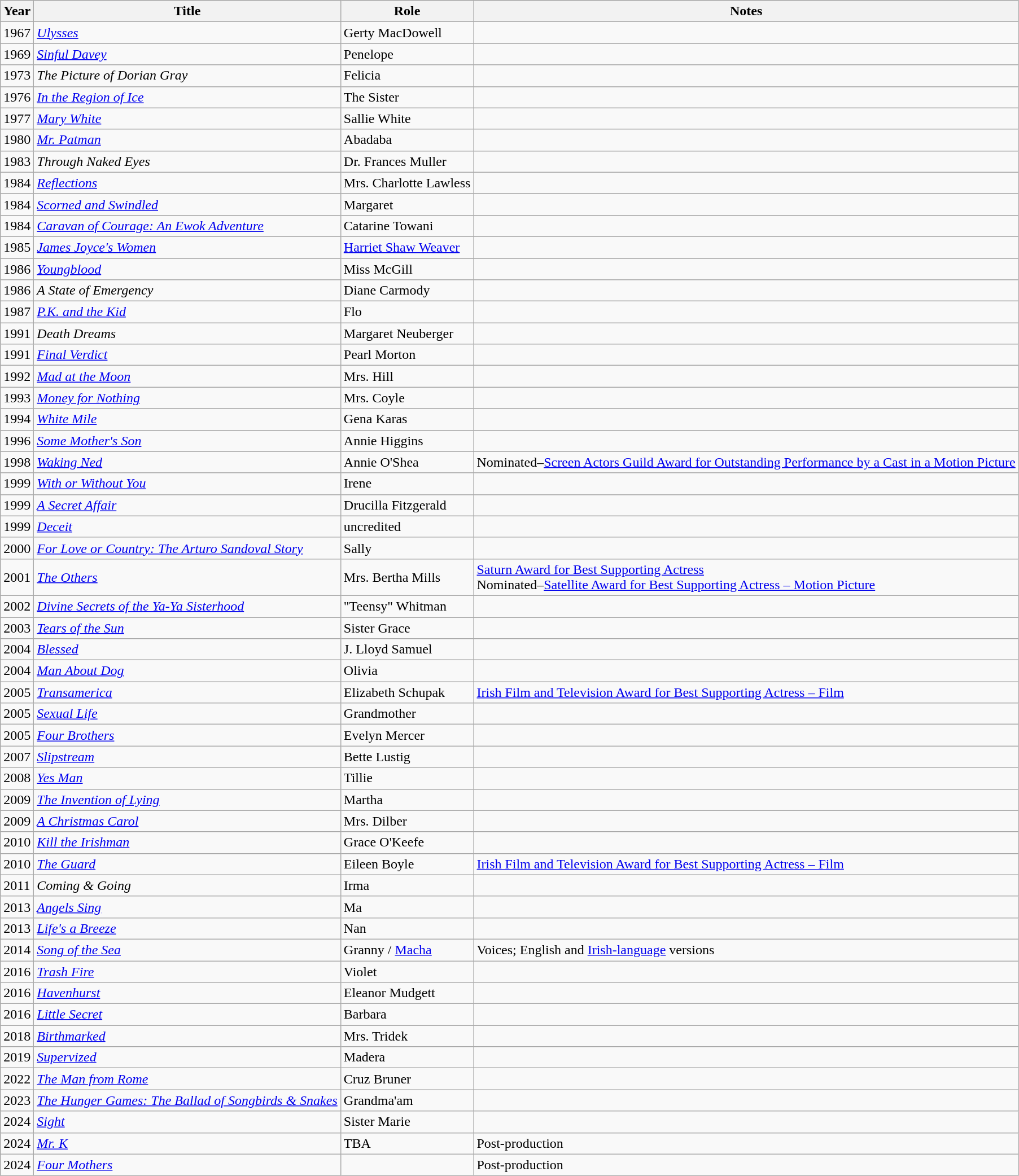<table class="wikitable sortable">
<tr>
<th>Year</th>
<th>Title</th>
<th>Role</th>
<th>Notes</th>
</tr>
<tr>
<td>1967</td>
<td><em><a href='#'>Ulysses</a></em></td>
<td>Gerty MacDowell</td>
<td></td>
</tr>
<tr>
<td>1969</td>
<td><em><a href='#'>Sinful Davey</a></em></td>
<td>Penelope</td>
<td></td>
</tr>
<tr>
<td>1973</td>
<td><em>The Picture of Dorian Gray</em></td>
<td>Felicia</td>
<td></td>
</tr>
<tr>
<td>1976</td>
<td><em><a href='#'>In the Region of Ice</a></em></td>
<td>The Sister</td>
<td></td>
</tr>
<tr>
<td>1977</td>
<td><em><a href='#'>Mary White</a></em></td>
<td>Sallie White</td>
<td></td>
</tr>
<tr>
<td>1980</td>
<td><em><a href='#'>Mr. Patman</a></em></td>
<td>Abadaba</td>
<td></td>
</tr>
<tr>
<td>1983</td>
<td><em>Through Naked Eyes</em></td>
<td>Dr. Frances Muller</td>
<td></td>
</tr>
<tr>
<td>1984</td>
<td><em><a href='#'>Reflections</a></em></td>
<td>Mrs. Charlotte Lawless</td>
<td></td>
</tr>
<tr>
<td>1984</td>
<td><em><a href='#'>Scorned and Swindled</a></em></td>
<td>Margaret</td>
<td></td>
</tr>
<tr>
<td>1984</td>
<td><em><a href='#'>Caravan of Courage: An Ewok Adventure</a></em></td>
<td>Catarine Towani</td>
<td></td>
</tr>
<tr>
<td>1985</td>
<td><em><a href='#'>James Joyce's Women</a></em></td>
<td><a href='#'>Harriet Shaw Weaver</a></td>
<td></td>
</tr>
<tr>
<td>1986</td>
<td><em><a href='#'>Youngblood</a></em></td>
<td>Miss McGill</td>
<td></td>
</tr>
<tr>
<td>1986</td>
<td><em>A State of Emergency</em></td>
<td>Diane Carmody</td>
<td></td>
</tr>
<tr>
<td>1987</td>
<td><em><a href='#'>P.K. and the Kid</a></em></td>
<td>Flo</td>
<td></td>
</tr>
<tr>
<td>1991</td>
<td><em>Death Dreams</em></td>
<td>Margaret Neuberger</td>
<td></td>
</tr>
<tr>
<td>1991</td>
<td><em><a href='#'>Final Verdict</a></em></td>
<td>Pearl Morton</td>
<td></td>
</tr>
<tr>
<td>1992</td>
<td><em><a href='#'>Mad at the Moon</a></em></td>
<td>Mrs. Hill</td>
<td></td>
</tr>
<tr>
<td>1993</td>
<td><em><a href='#'>Money for Nothing</a></em></td>
<td>Mrs. Coyle</td>
<td></td>
</tr>
<tr>
<td>1994</td>
<td><em><a href='#'>White Mile</a></em></td>
<td>Gena Karas</td>
<td></td>
</tr>
<tr>
<td>1996</td>
<td><em><a href='#'>Some Mother's Son</a></em></td>
<td>Annie Higgins</td>
<td></td>
</tr>
<tr>
<td>1998</td>
<td><em><a href='#'>Waking Ned</a></em></td>
<td>Annie O'Shea</td>
<td>Nominated–<a href='#'>Screen Actors Guild Award for Outstanding Performance by a Cast in a Motion Picture</a></td>
</tr>
<tr>
<td>1999</td>
<td><em><a href='#'>With or Without You</a></em></td>
<td>Irene</td>
<td></td>
</tr>
<tr>
<td>1999</td>
<td><em><a href='#'>A Secret Affair</a></em></td>
<td>Drucilla Fitzgerald</td>
<td></td>
</tr>
<tr>
<td>1999</td>
<td><em><a href='#'>Deceit</a></em></td>
<td>uncredited</td>
<td></td>
</tr>
<tr>
<td>2000</td>
<td><em><a href='#'>For Love or Country: The Arturo Sandoval Story</a></em></td>
<td>Sally</td>
<td></td>
</tr>
<tr>
<td>2001</td>
<td><em><a href='#'>The Others</a></em></td>
<td>Mrs. Bertha Mills</td>
<td><a href='#'>Saturn Award for Best Supporting Actress</a><br>Nominated–<a href='#'>Satellite Award for Best Supporting Actress – Motion Picture</a></td>
</tr>
<tr>
<td>2002</td>
<td><em><a href='#'>Divine Secrets of the Ya-Ya Sisterhood</a></em></td>
<td>"Teensy" Whitman</td>
<td></td>
</tr>
<tr>
<td>2003</td>
<td><em><a href='#'>Tears of the Sun</a></em></td>
<td>Sister Grace</td>
<td></td>
</tr>
<tr>
<td>2004</td>
<td><em><a href='#'>Blessed</a></em></td>
<td>J. Lloyd Samuel</td>
<td></td>
</tr>
<tr>
<td>2004</td>
<td><em><a href='#'>Man About Dog</a></em></td>
<td>Olivia</td>
<td></td>
</tr>
<tr>
<td>2005</td>
<td><em><a href='#'>Transamerica</a></em></td>
<td>Elizabeth Schupak</td>
<td><a href='#'>Irish Film and Television Award for Best Supporting Actress – Film</a></td>
</tr>
<tr>
<td>2005</td>
<td><em><a href='#'>Sexual Life</a></em></td>
<td>Grandmother</td>
<td></td>
</tr>
<tr>
<td>2005</td>
<td><em><a href='#'>Four Brothers</a></em></td>
<td>Evelyn Mercer</td>
<td></td>
</tr>
<tr>
<td>2007</td>
<td><em><a href='#'>Slipstream</a></em></td>
<td>Bette Lustig</td>
<td></td>
</tr>
<tr>
<td>2008</td>
<td><em><a href='#'>Yes Man</a></em></td>
<td>Tillie</td>
<td></td>
</tr>
<tr>
<td>2009</td>
<td><em><a href='#'>The Invention of Lying</a></em></td>
<td>Martha</td>
<td></td>
</tr>
<tr>
<td>2009</td>
<td><em><a href='#'>A Christmas Carol</a></em></td>
<td>Mrs. Dilber</td>
<td></td>
</tr>
<tr>
<td>2010</td>
<td><em><a href='#'>Kill the Irishman</a></em></td>
<td>Grace O'Keefe</td>
<td></td>
</tr>
<tr>
<td>2010</td>
<td><em><a href='#'>The Guard</a></em></td>
<td>Eileen Boyle</td>
<td><a href='#'>Irish Film and Television Award for Best Supporting Actress – Film</a></td>
</tr>
<tr>
<td>2011</td>
<td><em>Coming & Going</em></td>
<td>Irma</td>
<td></td>
</tr>
<tr>
<td>2013</td>
<td><em><a href='#'>Angels Sing</a></em></td>
<td>Ma</td>
<td></td>
</tr>
<tr>
<td>2013</td>
<td><em><a href='#'>Life's a Breeze</a></em></td>
<td>Nan</td>
<td></td>
</tr>
<tr>
<td>2014</td>
<td><em><a href='#'>Song of the Sea</a></em></td>
<td>Granny / <a href='#'>Macha</a></td>
<td>Voices; English and <a href='#'>Irish-language</a> versions</td>
</tr>
<tr>
<td>2016</td>
<td><em><a href='#'>Trash Fire</a></em></td>
<td>Violet</td>
<td></td>
</tr>
<tr>
<td>2016</td>
<td><em><a href='#'>Havenhurst</a></em></td>
<td>Eleanor Mudgett</td>
<td></td>
</tr>
<tr>
<td>2016</td>
<td><em><a href='#'>Little Secret</a></em></td>
<td>Barbara</td>
<td></td>
</tr>
<tr>
<td>2018</td>
<td><em><a href='#'>Birthmarked</a></em></td>
<td>Mrs. Tridek</td>
<td></td>
</tr>
<tr>
<td>2019</td>
<td><em><a href='#'>Supervized</a></em></td>
<td>Madera</td>
<td></td>
</tr>
<tr>
<td>2022</td>
<td><em><a href='#'>The Man from Rome</a></em></td>
<td>Cruz Bruner</td>
<td></td>
</tr>
<tr>
<td>2023</td>
<td><em><a href='#'>The Hunger Games: The Ballad of Songbirds & Snakes</a></em></td>
<td>Grandma'am</td>
<td></td>
</tr>
<tr>
<td>2024</td>
<td><em><a href='#'>Sight</a></em></td>
<td>Sister Marie </td>
<td></td>
</tr>
<tr>
<td>2024</td>
<td><em><a href='#'>Mr. K</a></em></td>
<td>TBA</td>
<td>Post-production</td>
</tr>
<tr>
<td>2024</td>
<td><em><a href='#'>Four Mothers</a></em></td>
<td></td>
<td>Post-production</td>
</tr>
</table>
